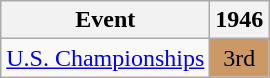<table class="wikitable">
<tr>
<th>Event</th>
<th>1946</th>
</tr>
<tr>
<td><a href='#'>U.S. Championships</a></td>
<td align="center" bgcolor="cc9966">3rd</td>
</tr>
</table>
